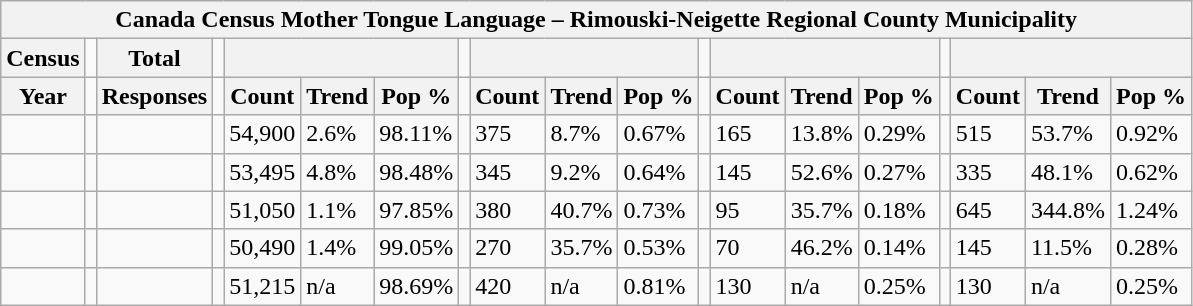<table class="wikitable">
<tr>
<th colspan="19">Canada Census Mother Tongue Language – Rimouski-Neigette Regional County Municipality</th>
</tr>
<tr>
<th>Census</th>
<td></td>
<th>Total</th>
<td colspan="1"></td>
<th colspan="3"></th>
<td colspan="1"></td>
<th colspan="3"></th>
<td colspan="1"></td>
<th colspan="3"></th>
<td colspan="1"></td>
<th colspan="3"></th>
</tr>
<tr>
<th>Year</th>
<td></td>
<th>Responses</th>
<td></td>
<th>Count</th>
<th>Trend</th>
<th>Pop %</th>
<td></td>
<th>Count</th>
<th>Trend</th>
<th>Pop %</th>
<td></td>
<th>Count</th>
<th>Trend</th>
<th>Pop %</th>
<td></td>
<th>Count</th>
<th>Trend</th>
<th>Pop %</th>
</tr>
<tr>
<td></td>
<td></td>
<td></td>
<td></td>
<td>54,900</td>
<td> 2.6%</td>
<td>98.11%</td>
<td></td>
<td>375</td>
<td> 8.7%</td>
<td>0.67%</td>
<td></td>
<td>165</td>
<td> 13.8%</td>
<td>0.29%</td>
<td></td>
<td>515</td>
<td> 53.7%</td>
<td>0.92%</td>
</tr>
<tr>
<td></td>
<td></td>
<td></td>
<td></td>
<td>53,495</td>
<td> 4.8%</td>
<td>98.48%</td>
<td></td>
<td>345</td>
<td> 9.2%</td>
<td>0.64%</td>
<td></td>
<td>145</td>
<td> 52.6%</td>
<td>0.27%</td>
<td></td>
<td>335</td>
<td> 48.1%</td>
<td>0.62%</td>
</tr>
<tr>
<td></td>
<td></td>
<td></td>
<td></td>
<td>51,050</td>
<td> 1.1%</td>
<td>97.85%</td>
<td></td>
<td>380</td>
<td> 40.7%</td>
<td>0.73%</td>
<td></td>
<td>95</td>
<td> 35.7%</td>
<td>0.18%</td>
<td></td>
<td>645</td>
<td> 344.8%</td>
<td>1.24%</td>
</tr>
<tr>
<td></td>
<td></td>
<td></td>
<td></td>
<td>50,490</td>
<td> 1.4%</td>
<td>99.05%</td>
<td></td>
<td>270</td>
<td> 35.7%</td>
<td>0.53%</td>
<td></td>
<td>70</td>
<td> 46.2%</td>
<td>0.14%</td>
<td></td>
<td>145</td>
<td> 11.5%</td>
<td>0.28%</td>
</tr>
<tr>
<td></td>
<td></td>
<td></td>
<td></td>
<td>51,215</td>
<td>n/a</td>
<td>98.69%</td>
<td></td>
<td>420</td>
<td>n/a</td>
<td>0.81%</td>
<td></td>
<td>130</td>
<td>n/a</td>
<td>0.25%</td>
<td></td>
<td>130</td>
<td>n/a</td>
<td>0.25%</td>
</tr>
</table>
